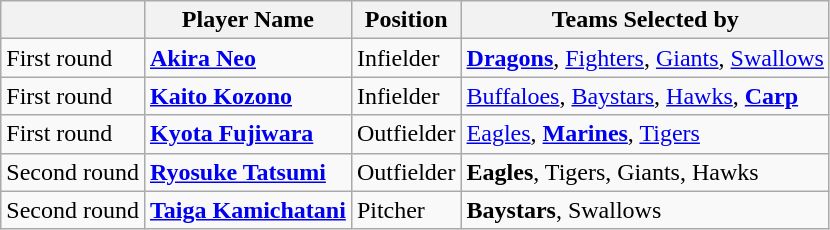<table class="wikitable">
<tr>
<th></th>
<th>Player Name</th>
<th>Position</th>
<th>Teams Selected by</th>
</tr>
<tr>
<td>First round</td>
<td><strong><a href='#'>Akira Neo</a></strong></td>
<td>Infielder</td>
<td><strong><a href='#'>Dragons</a></strong>, <a href='#'>Fighters</a>, <a href='#'>Giants</a>, <a href='#'>Swallows</a></td>
</tr>
<tr>
<td>First round</td>
<td><strong><a href='#'>Kaito Kozono</a></strong></td>
<td>Infielder</td>
<td><a href='#'>Buffaloes</a>, <a href='#'>Baystars</a>, <a href='#'>Hawks</a>, <strong><a href='#'>Carp</a></strong></td>
</tr>
<tr>
<td>First round</td>
<td><strong><a href='#'>Kyota Fujiwara</a></strong></td>
<td>Outfielder</td>
<td><a href='#'>Eagles</a>, <strong><a href='#'>Marines</a></strong>,  <a href='#'>Tigers</a></td>
</tr>
<tr>
<td>Second round</td>
<td><strong><a href='#'>Ryosuke Tatsumi</a></strong></td>
<td>Outfielder</td>
<td><strong>Eagles</strong>, Tigers, Giants, Hawks</td>
</tr>
<tr>
<td>Second round</td>
<td><strong><a href='#'>Taiga Kamichatani</a></strong></td>
<td>Pitcher</td>
<td><strong>Baystars</strong>, Swallows</td>
</tr>
</table>
